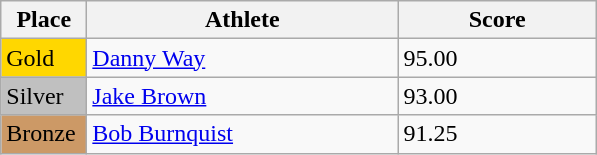<table class="wikitable">
<tr>
<th width="50">Place</th>
<th width="200">Athlete</th>
<th width="125">Score</th>
</tr>
<tr>
<td style="background:gold;">Gold</td>
<td><a href='#'>Danny Way</a></td>
<td>95.00</td>
</tr>
<tr>
<td style="background:silver;">Silver</td>
<td><a href='#'>Jake Brown</a></td>
<td>93.00</td>
</tr>
<tr>
<td style="background:#CC9966;">Bronze</td>
<td><a href='#'>Bob Burnquist</a></td>
<td>91.25</td>
</tr>
</table>
